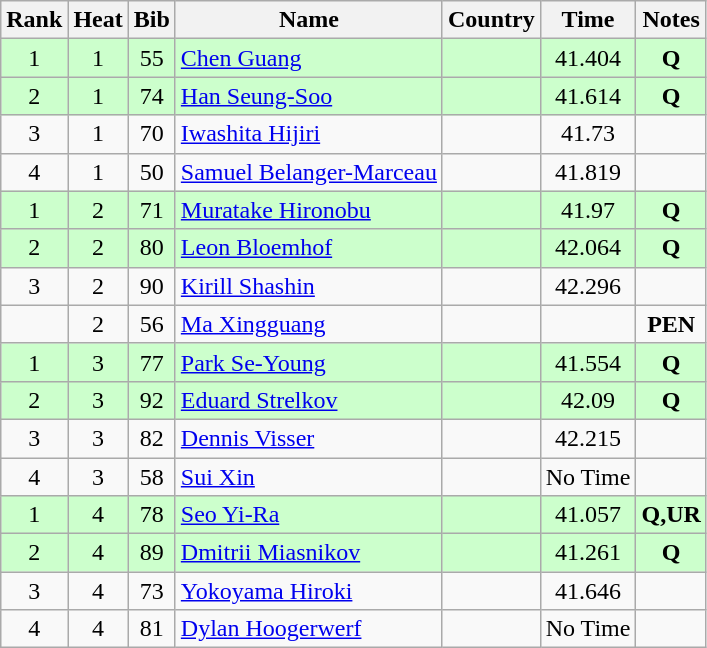<table class="wikitable sortable" style="text-align:center">
<tr>
<th>Rank</th>
<th>Heat</th>
<th>Bib</th>
<th>Name</th>
<th>Country</th>
<th>Time</th>
<th>Notes</th>
</tr>
<tr style="background:#cfc;">
<td>1</td>
<td>1</td>
<td>55</td>
<td align=left><a href='#'>Chen Guang</a></td>
<td align=left></td>
<td>41.404</td>
<td><strong>Q</strong></td>
</tr>
<tr style="background:#cfc;">
<td>2</td>
<td>1</td>
<td>74</td>
<td align=left><a href='#'>Han Seung-Soo</a></td>
<td align=left></td>
<td>41.614</td>
<td><strong>Q</strong></td>
</tr>
<tr>
<td>3</td>
<td>1</td>
<td>70</td>
<td align=left><a href='#'>Iwashita Hijiri</a></td>
<td align=left></td>
<td>41.73</td>
<td></td>
</tr>
<tr>
<td>4</td>
<td>1</td>
<td>50</td>
<td align=left><a href='#'>Samuel Belanger-Marceau</a></td>
<td align=left></td>
<td>41.819</td>
<td></td>
</tr>
<tr style="background:#cfc;">
<td>1</td>
<td>2</td>
<td>71</td>
<td align=left><a href='#'>Muratake Hironobu</a></td>
<td align=left></td>
<td>41.97</td>
<td><strong>Q</strong></td>
</tr>
<tr style="background:#cfc;">
<td>2</td>
<td>2</td>
<td>80</td>
<td align=left><a href='#'>Leon Bloemhof</a></td>
<td align=left></td>
<td>42.064</td>
<td><strong>Q</strong></td>
</tr>
<tr>
<td>3</td>
<td>2</td>
<td>90</td>
<td align=left><a href='#'>Kirill Shashin</a></td>
<td align=left></td>
<td>42.296</td>
<td></td>
</tr>
<tr>
<td></td>
<td>2</td>
<td>56</td>
<td align=left><a href='#'>Ma Xingguang</a></td>
<td align=left></td>
<td></td>
<td><strong>PEN</strong></td>
</tr>
<tr style="background:#cfc;">
<td>1</td>
<td>3</td>
<td>77</td>
<td align=left><a href='#'>Park Se-Young</a></td>
<td align=left></td>
<td>41.554</td>
<td><strong>Q</strong></td>
</tr>
<tr style="background:#cfc;">
<td>2</td>
<td>3</td>
<td>92</td>
<td align=left><a href='#'>Eduard Strelkov</a></td>
<td align=left></td>
<td>42.09</td>
<td><strong>Q</strong></td>
</tr>
<tr>
<td>3</td>
<td>3</td>
<td>82</td>
<td align=left><a href='#'>Dennis Visser</a></td>
<td align=left></td>
<td>42.215</td>
<td></td>
</tr>
<tr>
<td>4</td>
<td>3</td>
<td>58</td>
<td align=left><a href='#'>Sui Xin</a></td>
<td align=left></td>
<td>No Time</td>
<td></td>
</tr>
<tr style="background:#cfc;">
<td>1</td>
<td>4</td>
<td>78</td>
<td align=left><a href='#'>Seo Yi-Ra</a></td>
<td align=left></td>
<td>41.057</td>
<td><strong>Q,UR</strong></td>
</tr>
<tr style="background:#cfc;">
<td>2</td>
<td>4</td>
<td>89</td>
<td align=left><a href='#'>Dmitrii Miasnikov</a></td>
<td align=left></td>
<td>41.261</td>
<td><strong>Q</strong></td>
</tr>
<tr>
<td>3</td>
<td>4</td>
<td>73</td>
<td align=left><a href='#'>Yokoyama Hiroki</a></td>
<td align=left></td>
<td>41.646</td>
<td></td>
</tr>
<tr>
<td>4</td>
<td>4</td>
<td>81</td>
<td align=left><a href='#'>Dylan Hoogerwerf</a></td>
<td align=left></td>
<td>No Time</td>
<td></td>
</tr>
</table>
